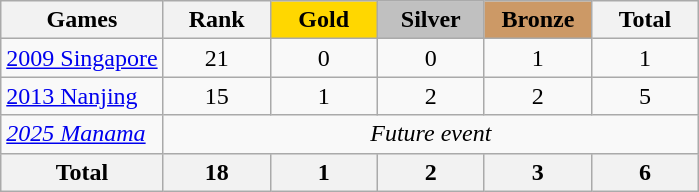<table class="wikitable sortable" style="margin-top:0; text-align:center;">
<tr>
<th>Games</th>
<th style="width:4em;">Rank</th>
<th style="background:gold; width:4em;">Gold</th>
<th style="background:silver; width:4em;">Silver</th>
<th style="background:#c96; width:4em;">Bronze</th>
<th style="width:4em;">Total</th>
</tr>
<tr>
<td align=left> <a href='#'>2009 Singapore</a></td>
<td>21</td>
<td>0</td>
<td>0</td>
<td>1</td>
<td>1</td>
</tr>
<tr>
<td align=left> <a href='#'>2013 Nanjing</a></td>
<td>15</td>
<td>1</td>
<td>2</td>
<td>2</td>
<td>5</td>
</tr>
<tr>
<td align=left> <a href='#'><em>2025 Manama</em></a></td>
<td colspan=5><em>Future event</em></td>
</tr>
<tr>
<th>Total</th>
<th>18</th>
<th>1</th>
<th>2</th>
<th>3</th>
<th>6</th>
</tr>
</table>
